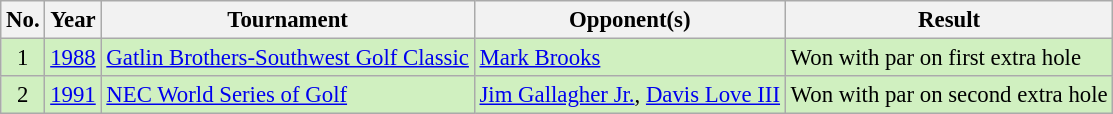<table class="wikitable" style="font-size:95%;">
<tr>
<th>No.</th>
<th>Year</th>
<th>Tournament</th>
<th>Opponent(s)</th>
<th>Result</th>
</tr>
<tr style="background:#D0F0C0;">
<td align=center>1</td>
<td><a href='#'>1988</a></td>
<td><a href='#'>Gatlin Brothers-Southwest Golf Classic</a></td>
<td> <a href='#'>Mark Brooks</a></td>
<td>Won with par on first extra hole</td>
</tr>
<tr style="background:#D0F0C0;">
<td align=center>2</td>
<td><a href='#'>1991</a></td>
<td><a href='#'>NEC World Series of Golf</a></td>
<td> <a href='#'>Jim Gallagher Jr.</a>,  <a href='#'>Davis Love III</a></td>
<td>Won with par on second extra hole</td>
</tr>
</table>
